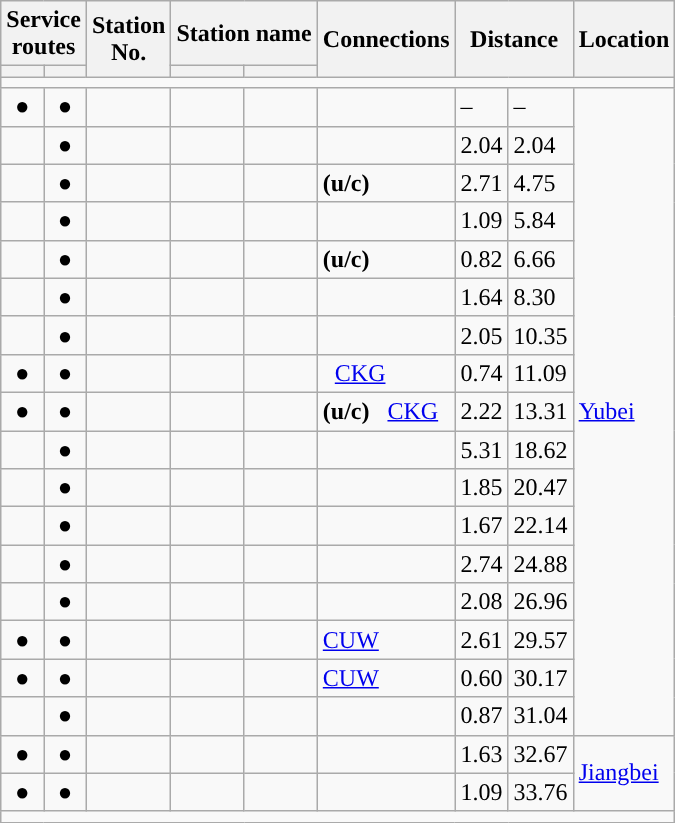<table class="wikitable">
<tr>
<th colspan="2">Service<br>routes</th>
<th rowspan="2">Station<br>No.</th>
<th colspan="2">Station name</th>
<th rowspan="2">Connections</th>
<th colspan="2" rowspan="2">Distance<br></th>
<th rowspan="2">Location</th>
</tr>
<tr>
<th></th>
<th></th>
<th></th>
<th></th>
</tr>
<tr style="background:#">
<td colspan="9"></td>
</tr>
<tr>
<td align="center">●</td>
<td align="center">●</td>
<td></td>
<td></td>
<td></td>
<td></td>
<td>–</td>
<td>–</td>
<td rowspan="17"><a href='#'>Yubei</a></td>
</tr>
<tr>
<td align="center"></td>
<td align="center">●</td>
<td></td>
<td></td>
<td></td>
<td></td>
<td>2.04</td>
<td>2.04</td>
</tr>
<tr>
<td align="center"></td>
<td align="center">●</td>
<td></td>
<td></td>
<td></td>
<td> <strong>(u/c)</strong></td>
<td>2.71</td>
<td>4.75</td>
</tr>
<tr>
<td align="center"></td>
<td align="center">●</td>
<td></td>
<td></td>
<td></td>
<td></td>
<td>1.09</td>
<td>5.84</td>
</tr>
<tr>
<td align="center"></td>
<td align="center">●</td>
<td></td>
<td></td>
<td></td>
<td> <strong>(u/c)</strong></td>
<td>0.82</td>
<td>6.66</td>
</tr>
<tr>
<td align="center"></td>
<td align="center">●</td>
<td></td>
<td></td>
<td></td>
<td></td>
<td>1.64</td>
<td>8.30</td>
</tr>
<tr>
<td align="center"></td>
<td align="center">●</td>
<td></td>
<td></td>
<td></td>
<td></td>
<td>2.05</td>
<td>10.35</td>
</tr>
<tr>
<td align="center">●</td>
<td align="center">●</td>
<td></td>
<td></td>
<td></td>
<td>  <a href='#'>CKG</a></td>
<td>0.74</td>
<td>11.09</td>
</tr>
<tr>
<td align="center">●</td>
<td align="center">●</td>
<td></td>
<td></td>
<td></td>
<td> <strong>(u/c)</strong>   <a href='#'>CKG</a></td>
<td>2.22</td>
<td>13.31</td>
</tr>
<tr>
<td align="center"></td>
<td align="center">●</td>
<td></td>
<td></td>
<td></td>
<td></td>
<td>5.31</td>
<td>18.62</td>
</tr>
<tr>
<td align="center"></td>
<td align="center">●</td>
<td></td>
<td></td>
<td></td>
<td></td>
<td>1.85</td>
<td>20.47</td>
</tr>
<tr>
<td align="center"></td>
<td align="center">●</td>
<td></td>
<td></td>
<td></td>
<td></td>
<td>1.67</td>
<td>22.14</td>
</tr>
<tr>
<td align="center"></td>
<td align="center">●</td>
<td></td>
<td></td>
<td></td>
<td></td>
<td>2.74</td>
<td>24.88</td>
</tr>
<tr>
<td align="center"></td>
<td align="center">●</td>
<td></td>
<td></td>
<td></td>
<td></td>
<td>2.08</td>
<td>26.96</td>
</tr>
<tr>
<td align="center">●</td>
<td align="center">●</td>
<td></td>
<td></td>
<td></td>
<td>   <a href='#'>CUW</a></td>
<td>2.61</td>
<td>29.57</td>
</tr>
<tr>
<td align="center">●</td>
<td align="center">●</td>
<td></td>
<td></td>
<td></td>
<td>    <a href='#'>CUW</a></td>
<td>0.60</td>
<td>30.17</td>
</tr>
<tr>
<td align="center"></td>
<td align="center">●</td>
<td></td>
<td></td>
<td></td>
<td></td>
<td>0.87</td>
<td>31.04</td>
</tr>
<tr>
<td align="center">●</td>
<td align="center">●</td>
<td></td>
<td></td>
<td></td>
<td></td>
<td>1.63</td>
<td>32.67</td>
<td rowspan="2"><a href='#'>Jiangbei</a></td>
</tr>
<tr>
<td align="center">●</td>
<td align="center">●</td>
<td></td>
<td></td>
<td></td>
<td></td>
<td>1.09</td>
<td>33.76</td>
</tr>
<tr style="background:#">
<td colspan="9"></td>
</tr>
</table>
